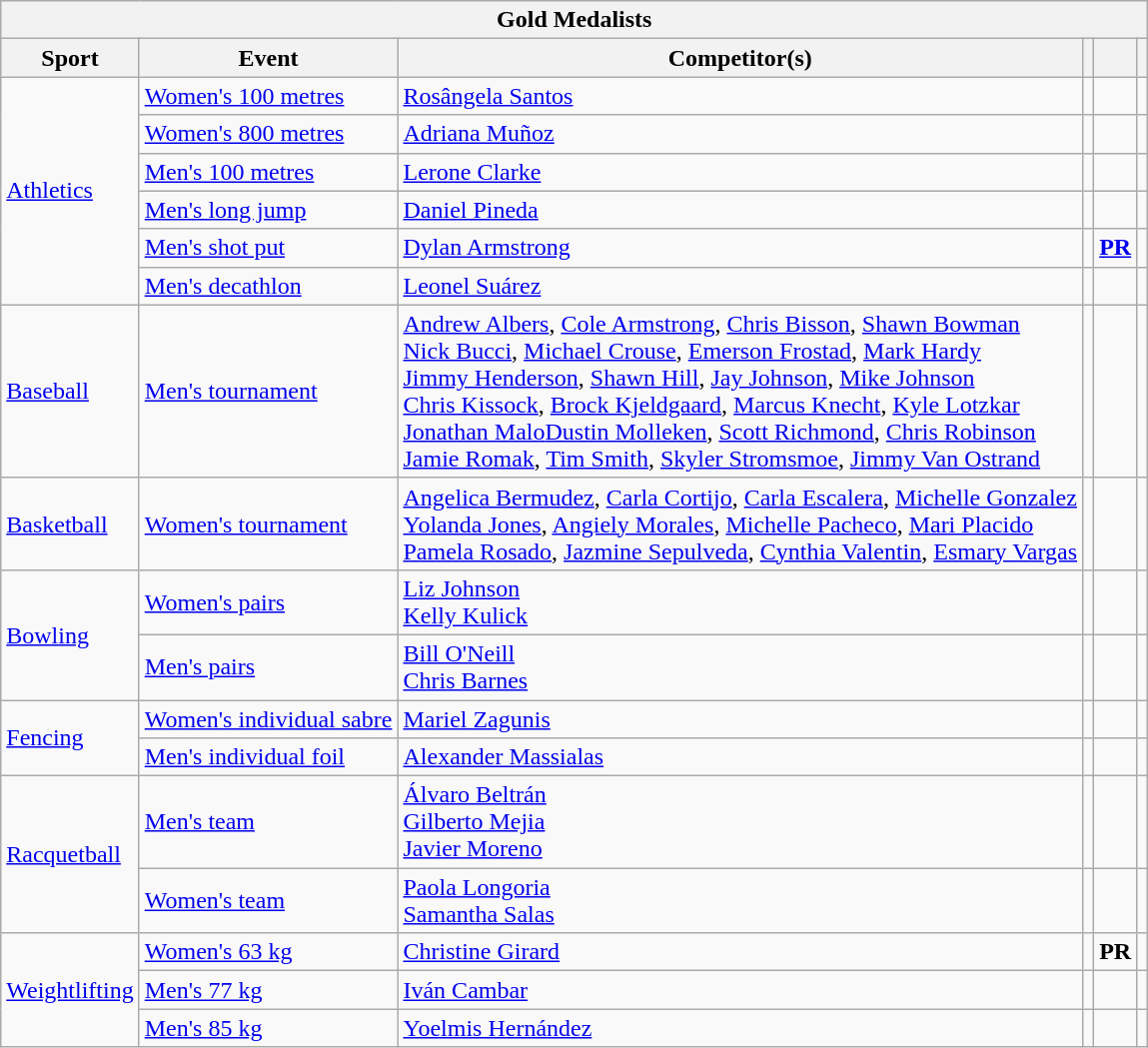<table class="wikitable">
<tr>
<th colspan="14">Gold Medalists</th>
</tr>
<tr>
<th>Sport</th>
<th>Event</th>
<th>Competitor(s)</th>
<th></th>
<th></th>
<th></th>
</tr>
<tr>
<td rowspan="6"><a href='#'>Athletics</a></td>
<td><a href='#'>Women's 100 metres</a></td>
<td><a href='#'>Rosângela Santos</a></td>
<td></td>
<td></td>
<td></td>
</tr>
<tr>
<td><a href='#'>Women's 800 metres</a></td>
<td><a href='#'>Adriana Muñoz</a></td>
<td></td>
<td></td>
<td></td>
</tr>
<tr>
<td><a href='#'>Men's 100 metres</a></td>
<td><a href='#'>Lerone Clarke</a></td>
<td></td>
<td></td>
<td></td>
</tr>
<tr>
<td><a href='#'>Men's long jump</a></td>
<td><a href='#'>Daniel Pineda</a></td>
<td></td>
<td></td>
<td></td>
</tr>
<tr>
<td><a href='#'>Men's shot put</a></td>
<td><a href='#'>Dylan Armstrong</a></td>
<td></td>
<td><strong><a href='#'>PR</a></strong></td>
<td></td>
</tr>
<tr>
<td><a href='#'>Men's decathlon</a></td>
<td><a href='#'>Leonel Suárez</a></td>
<td></td>
<td></td>
<td></td>
</tr>
<tr>
<td><a href='#'>Baseball</a></td>
<td><a href='#'>Men's tournament</a></td>
<td><a href='#'>Andrew Albers</a>, <a href='#'>Cole Armstrong</a>, <a href='#'>Chris Bisson</a>, <a href='#'>Shawn Bowman</a><br><a href='#'>Nick Bucci</a>, <a href='#'>Michael Crouse</a>, <a href='#'>Emerson Frostad</a>, <a href='#'>Mark Hardy</a><br><a href='#'>Jimmy Henderson</a>, <a href='#'>Shawn Hill</a>, <a href='#'>Jay Johnson</a>, <a href='#'>Mike Johnson</a><br><a href='#'>Chris Kissock</a>, <a href='#'>Brock Kjeldgaard</a>, <a href='#'>Marcus Knecht</a>, <a href='#'>Kyle Lotzkar</a><br><a href='#'>Jonathan Malo</a><a href='#'>Dustin Molleken</a>, <a href='#'>Scott Richmond</a>, <a href='#'>Chris Robinson</a><br><a href='#'>Jamie Romak</a>, <a href='#'>Tim Smith</a>, <a href='#'>Skyler Stromsmoe</a>, <a href='#'>Jimmy Van Ostrand</a></td>
<td></td>
<td></td>
<td></td>
</tr>
<tr>
<td><a href='#'>Basketball</a></td>
<td><a href='#'>Women's tournament</a></td>
<td><a href='#'>Angelica Bermudez</a>, <a href='#'>Carla Cortijo</a>, <a href='#'>Carla Escalera</a>, <a href='#'>Michelle Gonzalez</a><br><a href='#'>Yolanda Jones</a>, <a href='#'>Angiely Morales</a>, <a href='#'>Michelle Pacheco</a>, <a href='#'>Mari Placido</a><br><a href='#'>Pamela Rosado</a>, <a href='#'>Jazmine Sepulveda</a>, <a href='#'>Cynthia Valentin</a>, <a href='#'>Esmary Vargas</a></td>
<td></td>
<td></td>
<td></td>
</tr>
<tr>
<td rowspan="2"><a href='#'>Bowling</a></td>
<td><a href='#'>Women's pairs</a></td>
<td><a href='#'>Liz Johnson</a><br><a href='#'>Kelly Kulick</a></td>
<td></td>
<td></td>
<td></td>
</tr>
<tr>
<td><a href='#'>Men's pairs</a></td>
<td><a href='#'>Bill O'Neill</a><br><a href='#'>Chris Barnes</a></td>
<td></td>
<td></td>
<td></td>
</tr>
<tr>
<td rowspan="2"><a href='#'>Fencing</a></td>
<td><a href='#'>Women's individual sabre</a></td>
<td><a href='#'>Mariel Zagunis</a></td>
<td></td>
<td></td>
<td></td>
</tr>
<tr>
<td><a href='#'>Men's individual foil</a></td>
<td><a href='#'>Alexander Massialas</a></td>
<td></td>
<td></td>
<td></td>
</tr>
<tr>
<td rowspan="2"><a href='#'>Racquetball</a></td>
<td><a href='#'>Men's team</a></td>
<td><a href='#'>Álvaro Beltrán</a><br><a href='#'>Gilberto Mejia</a><br><a href='#'>Javier Moreno</a></td>
<td></td>
<td></td>
<td></td>
</tr>
<tr>
<td><a href='#'>Women's team</a></td>
<td><a href='#'>Paola Longoria</a><br><a href='#'>Samantha Salas</a></td>
<td></td>
<td></td>
<td></td>
</tr>
<tr>
<td rowspan="3"><a href='#'>Weightlifting</a></td>
<td><a href='#'>Women's 63 kg</a></td>
<td><a href='#'>Christine Girard</a></td>
<td></td>
<td><strong>PR</strong></td>
<td></td>
</tr>
<tr>
<td><a href='#'>Men's 77 kg</a></td>
<td><a href='#'>Iván Cambar</a></td>
<td></td>
<td></td>
<td></td>
</tr>
<tr>
<td><a href='#'>Men's 85 kg</a></td>
<td><a href='#'>Yoelmis Hernández</a></td>
<td></td>
<td></td>
<td></td>
</tr>
</table>
